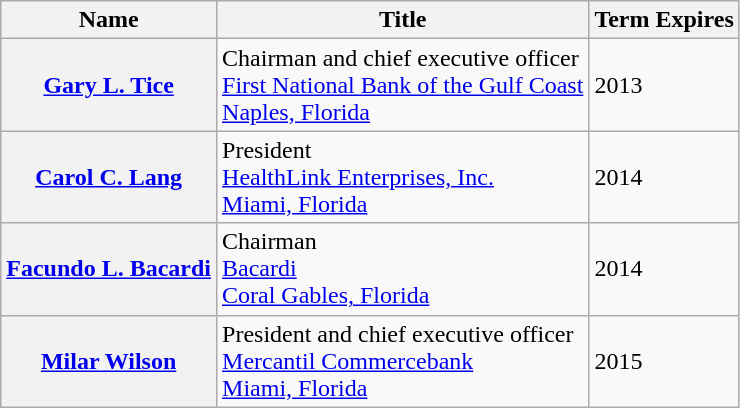<table class="wikitable sortable">
<tr>
<th>Name</th>
<th>Title</th>
<th>Term Expires</th>
</tr>
<tr>
<th><a href='#'>Gary L. Tice</a></th>
<td>Chairman and chief executive officer<br><a href='#'>First National Bank of the Gulf Coast</a><br><a href='#'>Naples, Florida</a></td>
<td>2013</td>
</tr>
<tr>
<th><a href='#'>Carol C. Lang</a></th>
<td>President<br><a href='#'>HealthLink Enterprises, Inc.</a><br><a href='#'>Miami, Florida</a></td>
<td>2014</td>
</tr>
<tr>
<th><a href='#'>Facundo L. Bacardi</a></th>
<td>Chairman<br><a href='#'>Bacardi</a><br><a href='#'>Coral Gables, Florida</a></td>
<td>2014</td>
</tr>
<tr>
<th><a href='#'>Milar Wilson</a></th>
<td>President and chief executive officer<br><a href='#'>Mercantil Commercebank</a><br><a href='#'>Miami, Florida</a></td>
<td>2015</td>
</tr>
</table>
